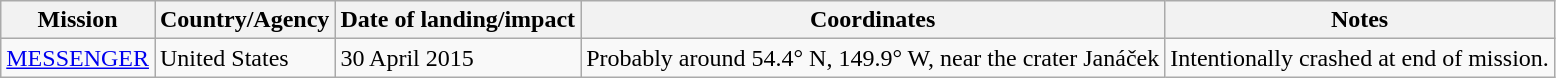<table class="wikitable">
<tr valign="top">
<th>Mission</th>
<th>Country/Agency</th>
<th>Date of landing/impact</th>
<th>Coordinates</th>
<th>Notes</th>
</tr>
<tr valign="top">
<td><a href='#'>MESSENGER</a></td>
<td> United States</td>
<td>30 April 2015</td>
<td>Probably around 54.4° N, 149.9° W, near the crater Janáček</td>
<td>Intentionally crashed at end of mission.</td>
</tr>
</table>
